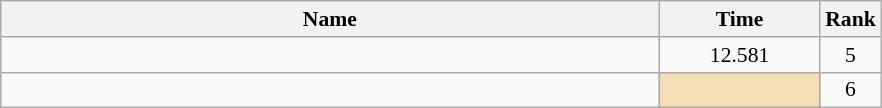<table class="wikitable" style="text-align:center; font-size:90%;">
<tr>
<th style="width:30em">Name</th>
<th style="width:7em">Time</th>
<th>Rank</th>
</tr>
<tr>
<td align=left> </td>
<td>12.581</td>
<td>5</td>
</tr>
<tr>
<td align=left> </td>
<td bgcolor=wheat></td>
<td>6</td>
</tr>
</table>
